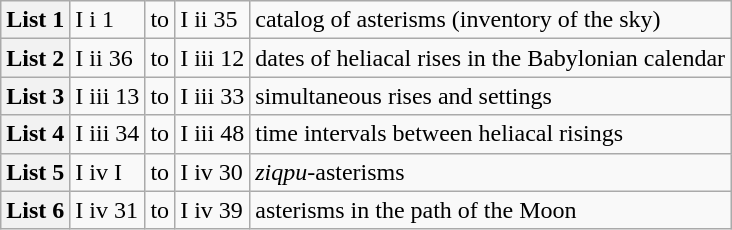<table class="wikitable">
<tr>
<th>List 1</th>
<td>I i 1</td>
<td>to</td>
<td>I ii 35</td>
<td>catalog of  asterisms (inventory of the sky)</td>
</tr>
<tr>
<th>List 2</th>
<td>I ii 36</td>
<td>to</td>
<td>I iii 12</td>
<td>dates of heliacal  rises in the Babylonian calendar</td>
</tr>
<tr>
<th>List 3</th>
<td>I iii 13</td>
<td>to</td>
<td>I iii 33</td>
<td>simultaneous rises and settings</td>
</tr>
<tr>
<th>List 4</th>
<td>I iii 34</td>
<td>to</td>
<td>I iii 48</td>
<td>time intervals  between heliacal risings</td>
</tr>
<tr>
<th>List 5</th>
<td>I iv I</td>
<td>to</td>
<td>I iv 30</td>
<td><em>ziqpu</em>-asterisms</td>
</tr>
<tr>
<th>List 6</th>
<td>I iv 31</td>
<td>to</td>
<td>I iv 39</td>
<td>asterisms in  the path of the Moon</td>
</tr>
</table>
